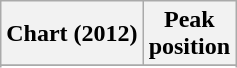<table class="wikitable sortable plainrowheaders">
<tr>
<th scope="col">Chart (2012)</th>
<th scope="col">Peak<br>position</th>
</tr>
<tr>
</tr>
<tr>
</tr>
</table>
